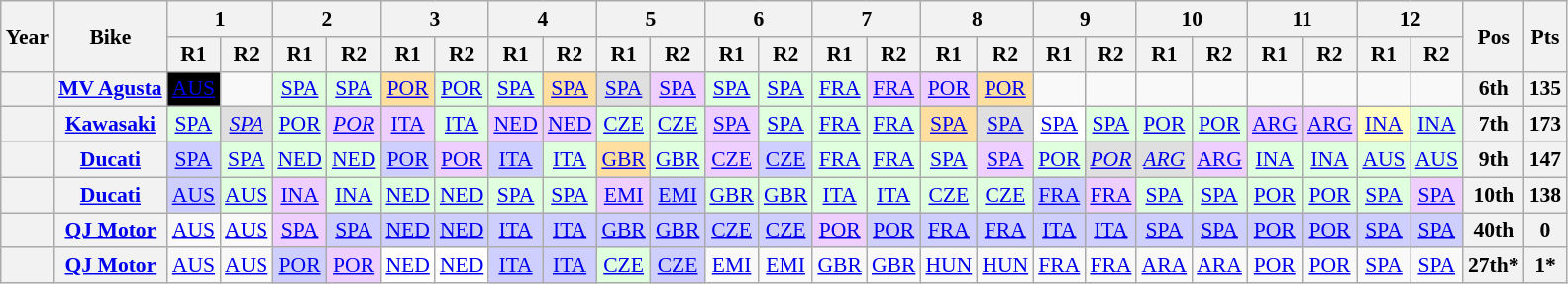<table class="wikitable" style="text-align:center; font-size:90%;">
<tr>
<th rowspan="2">Year</th>
<th rowspan="2">Bike</th>
<th colspan="2">1</th>
<th colspan="2">2</th>
<th colspan="2">3</th>
<th colspan="2">4</th>
<th colspan="2">5</th>
<th colspan="2">6</th>
<th colspan="2">7</th>
<th colspan="2">8</th>
<th colspan="2">9</th>
<th colspan="2">10</th>
<th colspan="2">11</th>
<th colspan="2">12</th>
<th rowspan="2">Pos</th>
<th rowspan="2">Pts</th>
</tr>
<tr>
<th>R1</th>
<th>R2</th>
<th>R1</th>
<th>R2</th>
<th>R1</th>
<th>R2</th>
<th>R1</th>
<th>R2</th>
<th>R1</th>
<th>R2</th>
<th>R1</th>
<th>R2</th>
<th>R1</th>
<th>R2</th>
<th>R1</th>
<th>R2</th>
<th>R1</th>
<th>R2</th>
<th>R1</th>
<th>R2</th>
<th>R1</th>
<th>R2</th>
<th>R1</th>
<th>R2</th>
</tr>
<tr>
<th></th>
<th><a href='#'>MV Agusta</a></th>
<td style="background:#000000;color:#FFFFFF;"><a href='#'><span>AUS</span></a><br></td>
<td></td>
<td style="background:#dfffdf;"><a href='#'>SPA</a><br></td>
<td style="background:#dfffdf;"><a href='#'>SPA</a><br></td>
<td style="background:#ffdf9f;"><a href='#'>POR</a><br></td>
<td style="background:#dfffdf;"><a href='#'>POR</a><br></td>
<td style="background:#dfffdf;"><a href='#'>SPA</a><br></td>
<td style="background:#ffdf9f;"><a href='#'>SPA</a><br></td>
<td style="background:#dfdfdf;"><a href='#'>SPA</a><br></td>
<td style="background:#efcfff;"><a href='#'>SPA</a><br></td>
<td style="background:#dfffdf;"><a href='#'>SPA</a><br></td>
<td style="background:#dfffdf;"><a href='#'>SPA</a><br></td>
<td style="background:#dfffdf;"><a href='#'>FRA</a><br></td>
<td style="background:#efcfff;"><a href='#'>FRA</a><br></td>
<td style="background:#efcfff;"><a href='#'>POR</a><br></td>
<td style="background:#ffdf9f;"><a href='#'>POR</a><br></td>
<td></td>
<td></td>
<td></td>
<td></td>
<td></td>
<td></td>
<td></td>
<td></td>
<th>6th</th>
<th>135</th>
</tr>
<tr>
<th></th>
<th><a href='#'>Kawasaki</a></th>
<td style="background:#dfffdf;"><a href='#'>SPA</a><br></td>
<td style="background:#dfdfdf;"><em><a href='#'>SPA</a></em><br></td>
<td style="background:#dfffdf;"><a href='#'>POR</a><br></td>
<td style="background:#efcfff;"><em><a href='#'>POR</a></em><br></td>
<td style="background:#efcfff;"><a href='#'>ITA</a><br></td>
<td style="background:#dfffdf;"><a href='#'>ITA</a><br></td>
<td style="background:#efcfff;"><a href='#'>NED</a><br></td>
<td style="background:#efcfff;"><a href='#'>NED</a><br></td>
<td style="background:#dfffdf;"><a href='#'>CZE</a><br></td>
<td style="background:#dfffdf;"><a href='#'>CZE</a><br></td>
<td style="background:#efcfff;"><a href='#'>SPA</a><br></td>
<td style="background:#dfffdf;"><a href='#'>SPA</a><br></td>
<td style="background:#dfffdf;"><a href='#'>FRA</a><br></td>
<td style="background:#dfffdf;"><a href='#'>FRA</a><br></td>
<td style="background:#ffdf9f;"><a href='#'>SPA</a><br></td>
<td style="background:#dfdfdf;"><a href='#'>SPA</a><br></td>
<td style="background:#ffffff;"><a href='#'>SPA</a><br></td>
<td style="background:#dfffdf;"><a href='#'>SPA</a><br></td>
<td style="background:#dfffdf;"><a href='#'>POR</a><br></td>
<td style="background:#dfffdf;"><a href='#'>POR</a><br></td>
<td style="background:#efcfff;"><a href='#'>ARG</a><br></td>
<td style="background:#efcfff;"><a href='#'>ARG</a><br></td>
<td style="background:#ffffbf;"><a href='#'>INA</a><br></td>
<td style="background:#dfffdf;"><a href='#'>INA</a><br></td>
<th>7th</th>
<th>173</th>
</tr>
<tr>
<th></th>
<th><a href='#'>Ducati</a></th>
<td style="background:#cfcfff;"><a href='#'>SPA</a><br></td>
<td style="background:#dfffdf;"><a href='#'>SPA</a><br></td>
<td style="background:#dfffdf;"><a href='#'>NED</a><br></td>
<td style="background:#dfffdf;"><a href='#'>NED</a><br></td>
<td style="background:#cfcfff;"><a href='#'>POR</a><br></td>
<td style="background:#efcfff;"><a href='#'>POR</a><br></td>
<td style="background:#cfcfff;"><a href='#'>ITA</a><br></td>
<td style="background:#dfffdf;"><a href='#'>ITA</a><br></td>
<td style="background:#ffdf9f;"><a href='#'>GBR</a><br></td>
<td style="background:#dfffdf;"><a href='#'>GBR</a><br></td>
<td style="background:#efcfff;"><a href='#'>CZE</a><br></td>
<td style="background:#cfcfff;"><a href='#'>CZE</a><br></td>
<td style="background:#dfffdf;"><a href='#'>FRA</a><br></td>
<td style="background:#dfffdf;"><a href='#'>FRA</a><br></td>
<td style="background:#dfffdf;"><a href='#'>SPA</a><br></td>
<td style="background:#efcfff;"><a href='#'>SPA</a><br></td>
<td style="background:#dfffdf;"><a href='#'>POR</a><br></td>
<td style="background:#dfdfdf;"><em><a href='#'>POR</a></em><br></td>
<td style="background:#dfdfdf;"><em><a href='#'>ARG</a></em><br></td>
<td style="background:#efcfff;"><a href='#'>ARG</a><br></td>
<td style="background:#dfffdf;"><a href='#'>INA</a><br></td>
<td style="background:#dfffdf;"><a href='#'>INA</a><br></td>
<td style="background:#dfffdf;"><a href='#'>AUS</a><br></td>
<td style="background:#dfffdf;"><a href='#'>AUS</a><br></td>
<th>9th</th>
<th>147</th>
</tr>
<tr>
<th></th>
<th><a href='#'>Ducati</a></th>
<td style="background:#cfcfff;"><a href='#'>AUS</a><br></td>
<td style="background:#dfffdf;"><a href='#'>AUS</a><br></td>
<td style="background:#efcfff;"><a href='#'>INA</a><br></td>
<td style="background:#dfffdf;"><a href='#'>INA</a><br></td>
<td style="background:#dfffdf;"><a href='#'>NED</a><br></td>
<td style="background:#dfffdf;"><a href='#'>NED</a><br></td>
<td style="background:#dfffdf;"><a href='#'>SPA</a><br></td>
<td style="background:#dfffdf;"><a href='#'>SPA</a><br></td>
<td style="background:#efcfff;"><a href='#'>EMI</a><br></td>
<td style="background:#cfcfff;"><a href='#'>EMI</a><br></td>
<td style="background:#dfffdf;"><a href='#'>GBR</a><br></td>
<td style="background:#dfffdf;"><a href='#'>GBR</a><br></td>
<td style="background:#dfffdf;"><a href='#'>ITA</a><br></td>
<td style="background:#dfffdf;"><a href='#'>ITA</a><br></td>
<td style="background:#dfffdf;"><a href='#'>CZE</a><br></td>
<td style="background:#dfffdf;"><a href='#'>CZE</a><br></td>
<td style="background:#cfcfff;"><a href='#'>FRA</a><br></td>
<td style="background:#efcfff;"><a href='#'>FRA</a><br></td>
<td style="background:#dfffdf;"><a href='#'>SPA</a><br></td>
<td style="background:#dfffdf;"><a href='#'>SPA</a><br></td>
<td style="background:#dfffdf;"><a href='#'>POR</a><br></td>
<td style="background:#dfffdf;"><a href='#'>POR</a><br></td>
<td style="background:#dfffdf;"><a href='#'>SPA</a><br></td>
<td style="background:#efcfff;"><a href='#'>SPA</a><br></td>
<th>10th</th>
<th>138</th>
</tr>
<tr>
<th></th>
<th><a href='#'>QJ Motor</a></th>
<td><a href='#'>AUS</a></td>
<td><a href='#'>AUS</a></td>
<td style="background:#EFCFFF;"><a href='#'>SPA</a><br></td>
<td style="background:#CFCFFF;"><a href='#'>SPA</a><br></td>
<td style="background:#CFCFFF;"><a href='#'>NED</a><br></td>
<td style="background:#CFCFFF;"><a href='#'>NED</a><br></td>
<td style="background:#CFCFFF;"><a href='#'>ITA</a><br></td>
<td style="background:#CFCFFF;"><a href='#'>ITA</a><br></td>
<td style="background:#CFCFFF;"><a href='#'>GBR</a><br></td>
<td style="background:#CFCFFF;"><a href='#'>GBR</a><br></td>
<td style="background:#CFCFFF;"><a href='#'>CZE</a><br></td>
<td style="background:#CFCFFF;"><a href='#'>CZE</a><br></td>
<td style="background:#EFCFFF;"><a href='#'>POR</a><br></td>
<td style="background:#CFCFFF;"><a href='#'>POR</a><br></td>
<td style="background:#CFCFFF;"><a href='#'>FRA</a><br></td>
<td style="background:#CFCFFF;"><a href='#'>FRA</a><br></td>
<td style="background:#CFCFFF;"><a href='#'>ITA</a><br></td>
<td style="background:#CFCFFF;"><a href='#'>ITA</a><br></td>
<td style="background:#CFCFFF;"><a href='#'>SPA</a><br></td>
<td style="background:#CFCFFF;"><a href='#'>SPA</a><br></td>
<td style="background:#CFCFFF;"><a href='#'>POR</a><br></td>
<td style="background:#CFCFFF;"><a href='#'>POR</a><br></td>
<td style="background:#CFCFFF;"><a href='#'>SPA</a><br></td>
<td style="background:#CFCFFF;"><a href='#'>SPA</a><br></td>
<th>40th</th>
<th>0</th>
</tr>
<tr>
<th></th>
<th><a href='#'>QJ Motor</a></th>
<td><a href='#'>AUS</a></td>
<td><a href='#'>AUS</a></td>
<td style="background:#CFCFFF;"><a href='#'>POR</a><br></td>
<td style="background:#EFCFFF;"><a href='#'>POR</a><br></td>
<td style="background:#FFFFFF;"><a href='#'>NED</a><br></td>
<td style="background:#FFFFFF;"><a href='#'>NED</a><br></td>
<td style="background:#CFCFFF;"><a href='#'>ITA</a><br></td>
<td style="background:#CFCFFF;"><a href='#'>ITA</a><br></td>
<td style="background:#DFFFDF;"><a href='#'>CZE</a><br></td>
<td style="background:#CFCFFF;"><a href='#'>CZE</a><br></td>
<td><a href='#'>EMI</a></td>
<td><a href='#'>EMI</a></td>
<td><a href='#'>GBR</a></td>
<td><a href='#'>GBR</a></td>
<td><a href='#'>HUN</a></td>
<td><a href='#'>HUN</a></td>
<td><a href='#'>FRA</a></td>
<td><a href='#'>FRA</a></td>
<td><a href='#'>ARA</a></td>
<td><a href='#'>ARA</a></td>
<td><a href='#'>POR</a></td>
<td><a href='#'>POR</a></td>
<td><a href='#'>SPA</a></td>
<td><a href='#'>SPA</a></td>
<th>27th*</th>
<th>1*</th>
</tr>
</table>
